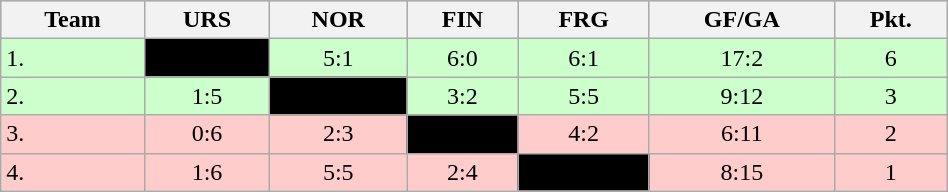<table class="wikitable" bgcolor="#EFEFFF" width="50%">
<tr bgcolor="#BCD2EE">
<th>Team</th>
<th>URS</th>
<th>NOR</th>
<th>FIN</th>
<th>FRG</th>
<th>GF/GA</th>
<th>Pkt.</th>
</tr>
<tr bgcolor="#ccffcc" align="center">
<td align="left">1. </td>
<td style="background:#000000;"></td>
<td>5:1</td>
<td>6:0</td>
<td>6:1</td>
<td>17:2</td>
<td>6</td>
</tr>
<tr bgcolor="#ccffcc" align="center">
<td align="left">2. </td>
<td>1:5</td>
<td style="background:#000000;"></td>
<td>3:2</td>
<td>5:5</td>
<td>9:12</td>
<td>3</td>
</tr>
<tr bgcolor="#ffcccc" align="center">
<td align="left">3. </td>
<td>0:6</td>
<td>2:3</td>
<td style="background:#000000;"></td>
<td>4:2</td>
<td>6:11</td>
<td>2</td>
</tr>
<tr bgcolor="#ffcccc" align="center">
<td align="left">4. </td>
<td>1:6</td>
<td>5:5</td>
<td>2:4</td>
<td style="background:#000000;"></td>
<td>8:15</td>
<td>1</td>
</tr>
</table>
